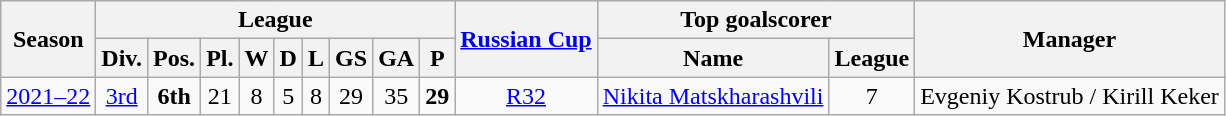<table class="wikitable mw-collapsible mw-collapsed">
<tr style="background:#efefef;">
<th rowspan="2">Season</th>
<th colspan="9">League</th>
<th rowspan="2"><a href='#'>Russian Cup</a></th>
<th colspan="2">Top goalscorer</th>
<th rowspan="2">Manager</th>
</tr>
<tr>
<th>Div.</th>
<th>Pos.</th>
<th>Pl.</th>
<th>W</th>
<th>D</th>
<th>L</th>
<th>GS</th>
<th>GA</th>
<th>P</th>
<th>Name</th>
<th>League</th>
</tr>
<tr>
<td align=center><a href='#'>2021–22</a></td>
<td align=center><a href='#'>3rd</a></td>
<td align=center><strong>6th</strong></td>
<td align=center>21</td>
<td align=center>8</td>
<td align=center>5</td>
<td align=center>8</td>
<td align=center>29</td>
<td align=center>35</td>
<td align=center><strong>29</strong></td>
<td align=center><a href='#'>R32</a></td>
<td align=center> <a href='#'>Nikita Matskharashvili</a></td>
<td align=center>7</td>
<td align=center> Evgeniy Kostrub /  Kirill Keker</td>
</tr>
</table>
